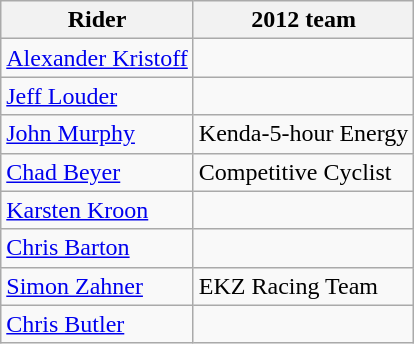<table class="wikitable">
<tr>
<th>Rider</th>
<th>2012 team</th>
</tr>
<tr>
<td><a href='#'>Alexander Kristoff</a></td>
<td></td>
</tr>
<tr>
<td><a href='#'>Jeff Louder</a></td>
<td></td>
</tr>
<tr>
<td><a href='#'>John Murphy</a></td>
<td>Kenda-5-hour Energy</td>
</tr>
<tr>
<td><a href='#'>Chad Beyer</a></td>
<td>Competitive Cyclist</td>
</tr>
<tr>
<td><a href='#'>Karsten Kroon</a></td>
<td></td>
</tr>
<tr>
<td><a href='#'>Chris Barton</a></td>
<td></td>
</tr>
<tr>
<td><a href='#'>Simon Zahner</a></td>
<td>EKZ Racing Team</td>
</tr>
<tr>
<td><a href='#'>Chris Butler</a></td>
<td></td>
</tr>
</table>
